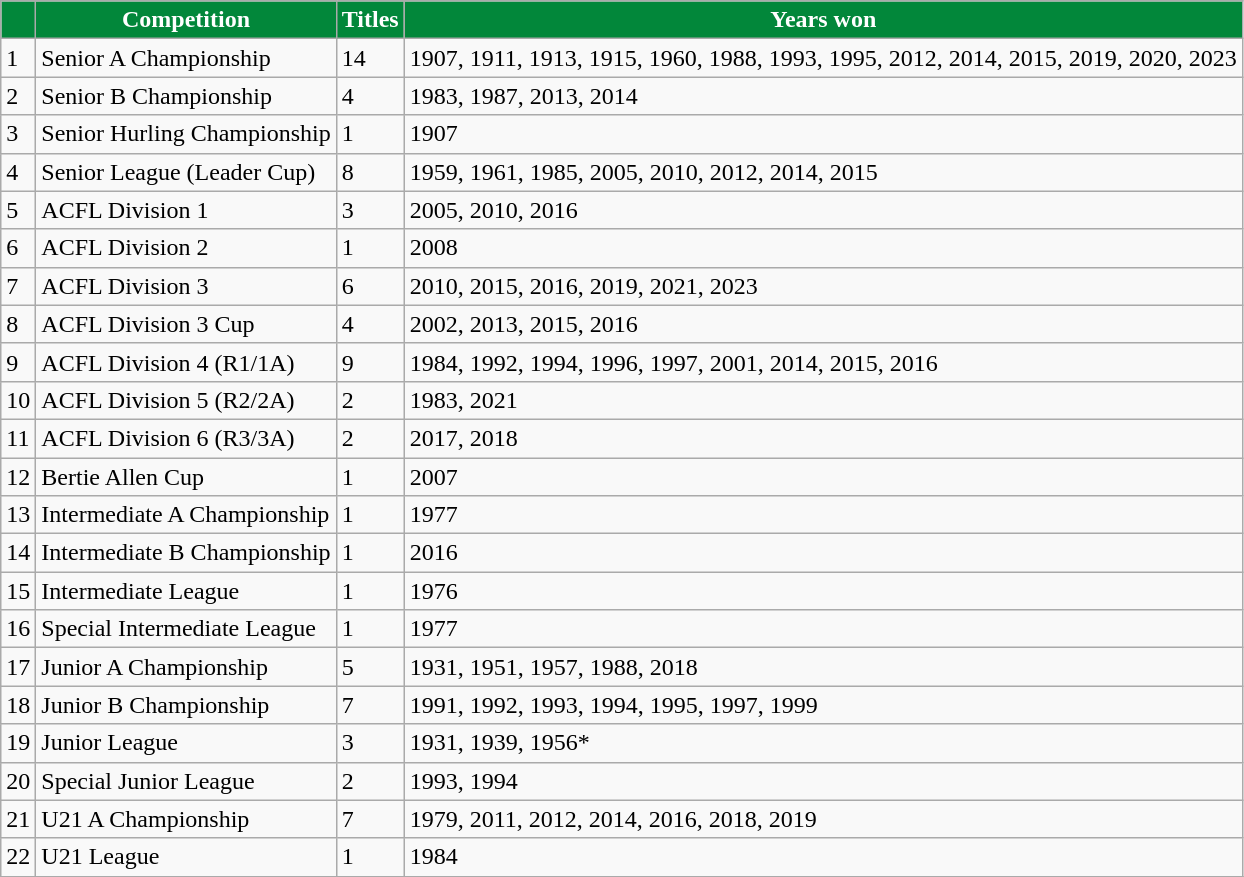<table class="wikitable">
<tr>
<th style="background:#02873a;color:#ffffff"></th>
<th style="background:#02873a;color:#ffffff">Competition</th>
<th style="background:#02873a;color:#ffffff">Titles</th>
<th style="background:#02873a;color:#ffffff">Years won</th>
</tr>
<tr>
<td>1</td>
<td>Senior A Championship</td>
<td>14</td>
<td>1907, 1911, 1913, 1915, 1960, 1988, 1993, 1995, 2012, 2014, 2015, 2019, 2020, 2023</td>
</tr>
<tr>
<td>2</td>
<td>Senior B Championship</td>
<td>4</td>
<td>1983, 1987, 2013, 2014</td>
</tr>
<tr>
<td>3</td>
<td>Senior Hurling Championship</td>
<td>1</td>
<td>1907</td>
</tr>
<tr>
<td>4</td>
<td>Senior League (Leader Cup)</td>
<td>8</td>
<td>1959, 1961, 1985, 2005, 2010, 2012, 2014, 2015</td>
</tr>
<tr>
<td>5</td>
<td>ACFL Division 1</td>
<td>3</td>
<td>2005, 2010, 2016</td>
</tr>
<tr>
<td>6</td>
<td>ACFL Division 2</td>
<td>1</td>
<td>2008</td>
</tr>
<tr>
<td>7</td>
<td>ACFL Division 3</td>
<td>6</td>
<td>2010, 2015, 2016, 2019, 2021, 2023</td>
</tr>
<tr>
<td>8</td>
<td>ACFL Division 3 Cup</td>
<td>4</td>
<td>2002, 2013, 2015, 2016</td>
</tr>
<tr>
<td>9</td>
<td>ACFL Division 4 (R1/1A)</td>
<td>9</td>
<td>1984, 1992, 1994, 1996, 1997, 2001, 2014, 2015, 2016</td>
</tr>
<tr>
<td>10</td>
<td>ACFL Division 5 (R2/2A)</td>
<td>2</td>
<td>1983, 2021</td>
</tr>
<tr>
<td>11</td>
<td>ACFL Division 6 (R3/3A)</td>
<td>2</td>
<td>2017, 2018</td>
</tr>
<tr>
<td>12</td>
<td>Bertie Allen Cup</td>
<td>1</td>
<td>2007</td>
</tr>
<tr>
<td>13</td>
<td>Intermediate A Championship</td>
<td>1</td>
<td>1977</td>
</tr>
<tr>
<td>14</td>
<td>Intermediate B Championship</td>
<td>1</td>
<td>2016</td>
</tr>
<tr>
<td>15</td>
<td>Intermediate League</td>
<td>1</td>
<td>1976</td>
</tr>
<tr>
<td>16</td>
<td>Special Intermediate League</td>
<td>1</td>
<td>1977</td>
</tr>
<tr>
<td>17</td>
<td>Junior A Championship</td>
<td>5</td>
<td>1931, 1951, 1957, 1988, 2018</td>
</tr>
<tr>
<td>18</td>
<td>Junior B Championship</td>
<td>7</td>
<td>1991, 1992, 1993, 1994, 1995, 1997, 1999</td>
</tr>
<tr>
<td>19</td>
<td>Junior League</td>
<td>3</td>
<td>1931, 1939, 1956*</td>
</tr>
<tr>
<td>20</td>
<td>Special Junior League</td>
<td>2</td>
<td>1993, 1994</td>
</tr>
<tr>
<td>21</td>
<td>U21 A Championship</td>
<td>7</td>
<td>1979, 2011, 2012, 2014, 2016, 2018, 2019</td>
</tr>
<tr>
<td>22</td>
<td>U21 League</td>
<td>1</td>
<td>1984</td>
</tr>
<tr>
</tr>
</table>
